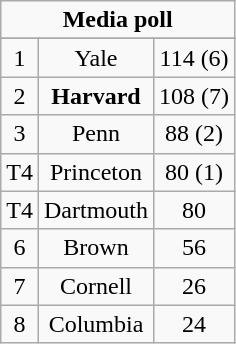<table class="wikitable">
<tr align="center">
<td align="center" Colspan="3"><strong>Media poll</strong></td>
</tr>
<tr align="center">
</tr>
<tr align="center">
<td>1</td>
<td>Yale</td>
<td>114 (6)</td>
</tr>
<tr align="center">
<td>2</td>
<td><strong>Harvard</strong></td>
<td>108 (7)</td>
</tr>
<tr align="center">
<td>3</td>
<td>Penn</td>
<td>88 (2)</td>
</tr>
<tr align="center">
<td>T4</td>
<td>Princeton</td>
<td>80 (1)</td>
</tr>
<tr align="center">
<td>T4</td>
<td>Dartmouth</td>
<td>80</td>
</tr>
<tr align="center">
<td>6</td>
<td>Brown</td>
<td>56</td>
</tr>
<tr align="center">
<td>7</td>
<td>Cornell</td>
<td>26</td>
</tr>
<tr align="center">
<td>8</td>
<td>Columbia</td>
<td>24</td>
</tr>
</table>
